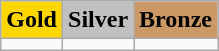<table class=wikitable>
<tr>
<td align=center bgcolor=gold> <strong>Gold</strong></td>
<td align=center bgcolor=silver> <strong>Silver</strong></td>
<td align=center bgcolor=cc9966> <strong>Bronze</strong></td>
</tr>
<tr>
<td></td>
<td></td>
<td></td>
</tr>
</table>
